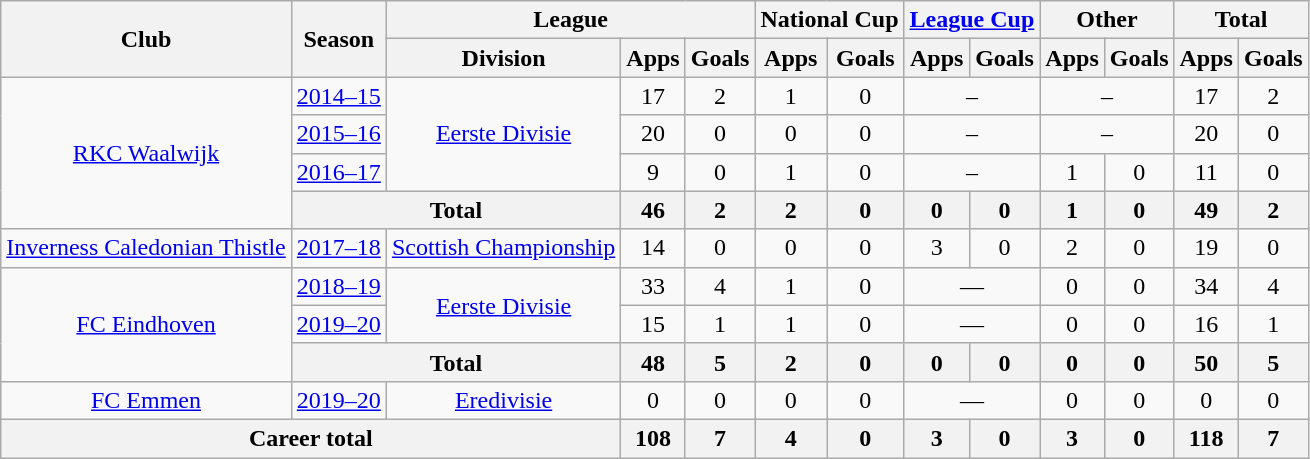<table class="wikitable" style="text-align:center">
<tr>
<th rowspan="2">Club</th>
<th rowspan="2">Season</th>
<th colspan="3">League</th>
<th colspan="2">National Cup</th>
<th colspan="2"><a href='#'>League Cup</a></th>
<th colspan="2">Other</th>
<th colspan="2">Total</th>
</tr>
<tr>
<th>Division</th>
<th>Apps</th>
<th>Goals</th>
<th>Apps</th>
<th>Goals</th>
<th>Apps</th>
<th>Goals</th>
<th>Apps</th>
<th>Goals</th>
<th>Apps</th>
<th>Goals</th>
</tr>
<tr>
<td rowspan="4"><a href='#'>RKC Waalwijk</a></td>
<td><a href='#'>2014–15</a></td>
<td rowspan="3"><a href='#'>Eerste Divisie</a></td>
<td>17</td>
<td>2</td>
<td>1</td>
<td>0</td>
<td colspan="2">–</td>
<td colspan="2">–</td>
<td>17</td>
<td>2</td>
</tr>
<tr>
<td><a href='#'>2015–16</a></td>
<td>20</td>
<td>0</td>
<td>0</td>
<td>0</td>
<td colspan="2">–</td>
<td colspan="2">–</td>
<td>20</td>
<td>0</td>
</tr>
<tr>
<td><a href='#'>2016–17</a></td>
<td>9</td>
<td>0</td>
<td>1</td>
<td>0</td>
<td colspan="2">–</td>
<td>1</td>
<td>0</td>
<td>11</td>
<td>0</td>
</tr>
<tr>
<th colspan="2">Total</th>
<th>46</th>
<th>2</th>
<th>2</th>
<th>0</th>
<th>0</th>
<th>0</th>
<th>1</th>
<th>0</th>
<th>49</th>
<th>2</th>
</tr>
<tr>
<td><a href='#'>Inverness Caledonian Thistle</a></td>
<td><a href='#'>2017–18</a></td>
<td><a href='#'>Scottish Championship</a></td>
<td>14</td>
<td>0</td>
<td>0</td>
<td>0</td>
<td>3</td>
<td>0</td>
<td>2</td>
<td>0</td>
<td>19</td>
<td>0</td>
</tr>
<tr>
<td rowspan="3"><a href='#'>FC Eindhoven</a></td>
<td><a href='#'>2018–19</a></td>
<td rowspan="2"><a href='#'>Eerste Divisie</a></td>
<td>33</td>
<td>4</td>
<td>1</td>
<td>0</td>
<td colspan="2">—</td>
<td>0</td>
<td>0</td>
<td>34</td>
<td>4</td>
</tr>
<tr>
<td><a href='#'>2019–20</a></td>
<td>15</td>
<td>1</td>
<td>1</td>
<td>0</td>
<td colspan="2">—</td>
<td>0</td>
<td>0</td>
<td>16</td>
<td>1</td>
</tr>
<tr>
<th colspan="2">Total</th>
<th>48</th>
<th>5</th>
<th>2</th>
<th>0</th>
<th>0</th>
<th>0</th>
<th>0</th>
<th>0</th>
<th>50</th>
<th>5</th>
</tr>
<tr>
<td><a href='#'>FC Emmen</a></td>
<td><a href='#'>2019–20</a></td>
<td><a href='#'>Eredivisie</a></td>
<td>0</td>
<td>0</td>
<td>0</td>
<td>0</td>
<td colspan="2">—</td>
<td>0</td>
<td>0</td>
<td>0</td>
<td>0</td>
</tr>
<tr>
<th colspan="3">Career total</th>
<th>108</th>
<th>7</th>
<th>4</th>
<th>0</th>
<th>3</th>
<th>0</th>
<th>3</th>
<th>0</th>
<th>118</th>
<th>7</th>
</tr>
</table>
